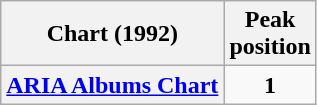<table class="wikitable plainrowheaders">
<tr>
<th scope="col">Chart (1992)</th>
<th scope="col">Peak<br>position</th>
</tr>
<tr>
<th scope="row"><a href='#'>ARIA Albums Chart</a></th>
<td style="text-align:center;"><strong>1</strong></td>
</tr>
</table>
